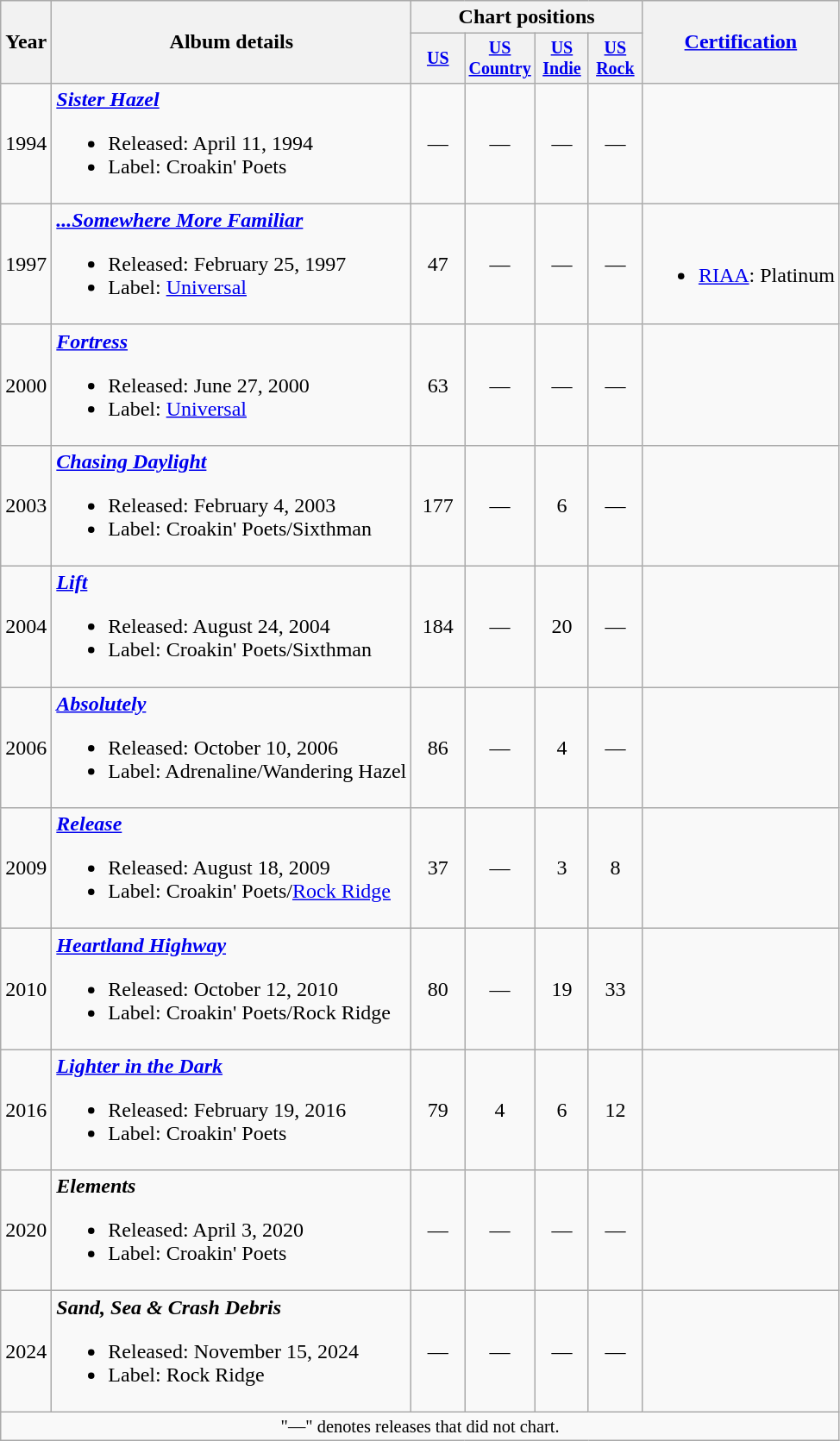<table class="wikitable" style="text-align:center">
<tr>
<th rowspan="2">Year</th>
<th rowspan="2">Album details</th>
<th colspan="4">Chart positions</th>
<th rowspan="2"><a href='#'>Certification</a></th>
</tr>
<tr style="font-size:smaller">
<th width="35"><a href='#'>US</a><br></th>
<th width="35"><a href='#'>US Country</a><br></th>
<th width="35"><a href='#'>US Indie</a><br></th>
<th width="35"><a href='#'>US Rock</a><br></th>
</tr>
<tr>
<td>1994</td>
<td align="left"><strong><em><a href='#'>Sister Hazel</a></em></strong><br><ul><li>Released: April 11, 1994</li><li>Label: Croakin' Poets</li></ul></td>
<td>—</td>
<td>—</td>
<td>—</td>
<td>—</td>
<td></td>
</tr>
<tr>
<td>1997</td>
<td align="left"><strong><em><a href='#'>...Somewhere More Familiar</a></em></strong><br><ul><li>Released: February 25, 1997</li><li>Label: <a href='#'>Universal</a></li></ul></td>
<td>47</td>
<td>—</td>
<td>—</td>
<td>—</td>
<td><br><ul><li><a href='#'>RIAA</a>: Platinum</li></ul></td>
</tr>
<tr>
<td>2000</td>
<td align="left"><strong><em><a href='#'>Fortress</a></em></strong><br><ul><li>Released: June 27, 2000</li><li>Label: <a href='#'>Universal</a></li></ul></td>
<td>63</td>
<td>—</td>
<td>—</td>
<td>—</td>
<td></td>
</tr>
<tr>
<td>2003</td>
<td align="left"><strong><em><a href='#'>Chasing Daylight</a></em></strong><br><ul><li>Released: February 4, 2003</li><li>Label: Croakin' Poets/Sixthman</li></ul></td>
<td>177</td>
<td>—</td>
<td>6</td>
<td>—</td>
<td></td>
</tr>
<tr>
<td>2004</td>
<td align="left"><strong><em><a href='#'>Lift</a></em></strong><br><ul><li>Released: August 24, 2004</li><li>Label: Croakin' Poets/Sixthman</li></ul></td>
<td>184</td>
<td>—</td>
<td>20</td>
<td>—</td>
<td></td>
</tr>
<tr>
<td>2006</td>
<td align="left"><strong><em><a href='#'>Absolutely</a></em></strong><br><ul><li>Released: October 10, 2006</li><li>Label: Adrenaline/Wandering Hazel</li></ul></td>
<td>86</td>
<td>—</td>
<td>4</td>
<td>—</td>
<td></td>
</tr>
<tr>
<td>2009</td>
<td align="left"><strong><em><a href='#'>Release</a></em></strong><br><ul><li>Released: August 18, 2009</li><li>Label: Croakin' Poets/<a href='#'>Rock Ridge</a></li></ul></td>
<td>37</td>
<td>—</td>
<td>3</td>
<td>8</td>
<td></td>
</tr>
<tr>
<td>2010</td>
<td align="left"><strong><em><a href='#'>Heartland Highway</a></em></strong><br><ul><li>Released: October 12, 2010</li><li>Label: Croakin' Poets/Rock Ridge</li></ul></td>
<td>80</td>
<td>—</td>
<td>19</td>
<td>33</td>
<td></td>
</tr>
<tr>
<td>2016</td>
<td align="left"><strong><em><a href='#'>Lighter in the Dark</a></em></strong><br><ul><li>Released: February 19, 2016</li><li>Label: Croakin' Poets</li></ul></td>
<td>79</td>
<td>4</td>
<td>6</td>
<td>12</td>
<td></td>
</tr>
<tr>
<td>2020</td>
<td align="left"><strong><em>Elements</em></strong><br><ul><li>Released: April 3, 2020</li><li>Label: Croakin' Poets</li></ul></td>
<td>—</td>
<td>—</td>
<td>—</td>
<td>—</td>
<td></td>
</tr>
<tr>
<td>2024</td>
<td align="left"><strong><em>Sand, Sea & Crash Debris</em></strong><br><ul><li>Released: November 15, 2024</li><li>Label: Rock Ridge</li></ul></td>
<td>—</td>
<td>—</td>
<td>—</td>
<td>—</td>
<td></td>
</tr>
<tr>
<td colspan="8" style="font-size:85%">"—" denotes releases that did not chart.</td>
</tr>
</table>
